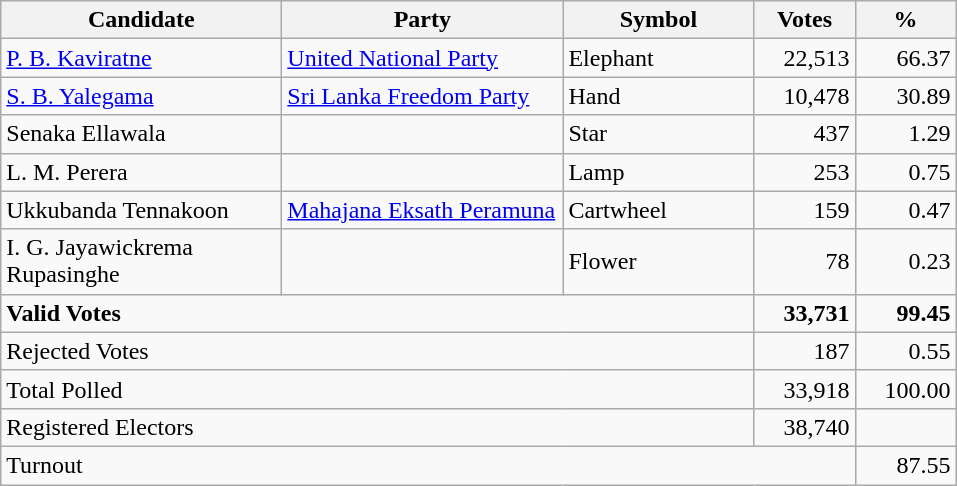<table class="wikitable" border="1" style="text-align:right;">
<tr>
<th align=left width="180">Candidate</th>
<th align=left width="180">Party</th>
<th align=left width="120">Symbol</th>
<th align=left width="60">Votes</th>
<th align=left width="60">%</th>
</tr>
<tr>
<td align=left><a href='#'>P. B. Kaviratne</a></td>
<td align=left><a href='#'>United National Party</a></td>
<td align=left>Elephant</td>
<td>22,513</td>
<td>66.37</td>
</tr>
<tr>
<td align=left><a href='#'>S. B. Yalegama</a></td>
<td align=left><a href='#'>Sri Lanka Freedom Party</a></td>
<td align=left>Hand</td>
<td>10,478</td>
<td>30.89</td>
</tr>
<tr>
<td align=left>Senaka Ellawala</td>
<td align=left></td>
<td align=left>Star</td>
<td>437</td>
<td>1.29</td>
</tr>
<tr>
<td align=left>L. M. Perera</td>
<td align=left></td>
<td align=left>Lamp</td>
<td>253</td>
<td>0.75</td>
</tr>
<tr>
<td align=left>Ukkubanda Tennakoon</td>
<td align=left><a href='#'>Mahajana Eksath Peramuna</a></td>
<td align=left>Cartwheel</td>
<td>159</td>
<td>0.47</td>
</tr>
<tr>
<td align=left>I. G. Jayawickrema Rupasinghe</td>
<td align=left></td>
<td align=left>Flower</td>
<td>78</td>
<td>0.23</td>
</tr>
<tr>
<td align=left colspan=3><strong>Valid Votes</strong></td>
<td><strong>33,731</strong></td>
<td><strong>99.45</strong></td>
</tr>
<tr>
<td align=left colspan=3>Rejected Votes</td>
<td>187</td>
<td>0.55</td>
</tr>
<tr>
<td align=left colspan=3>Total Polled</td>
<td>33,918</td>
<td>100.00</td>
</tr>
<tr>
<td align=left colspan=3>Registered Electors</td>
<td>38,740</td>
<td></td>
</tr>
<tr>
<td align=left colspan=4>Turnout</td>
<td>87.55</td>
</tr>
</table>
